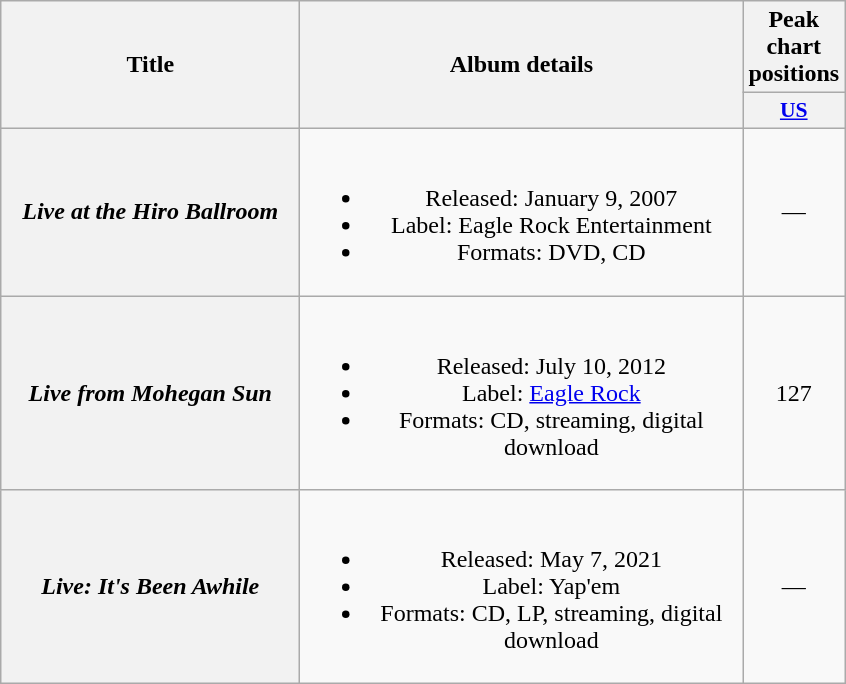<table class="wikitable plainrowheaders" style="text-align:center;">
<tr>
<th scope="col" rowspan="2" style="width:12em;">Title</th>
<th scope="col" rowspan="2" style="width:18em;">Album details</th>
<th scope="col" colspan="1">Peak chart positions</th>
</tr>
<tr>
<th scope="col" style="width:3em;font-size:90%;"><a href='#'>US</a><br></th>
</tr>
<tr>
<th scope="row"><em>Live at the Hiro Ballroom</em></th>
<td><br><ul><li>Released: January 9, 2007</li><li>Label: Eagle Rock Entertainment</li><li>Formats: DVD, CD</li></ul></td>
<td>—</td>
</tr>
<tr>
<th scope="row"><em>Live from Mohegan Sun</em></th>
<td><br><ul><li>Released: July 10, 2012</li><li>Label: <a href='#'>Eagle Rock</a></li><li>Formats: CD, streaming, digital download</li></ul></td>
<td>127</td>
</tr>
<tr>
<th scope="row"><em>Live: It's Been Awhile</em></th>
<td><br><ul><li>Released: May 7, 2021</li><li>Label: Yap'em</li><li>Formats: CD, LP, streaming, digital download</li></ul></td>
<td>—</td>
</tr>
</table>
